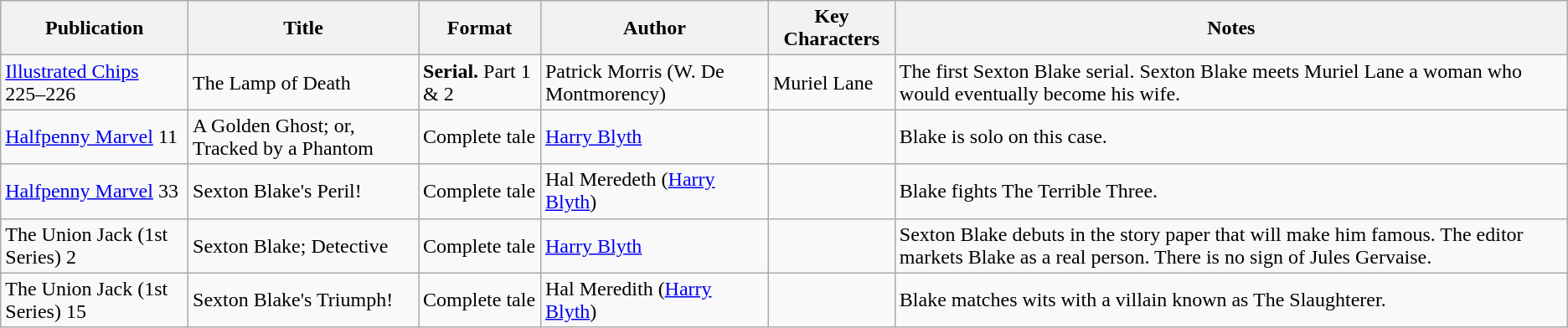<table class="wikitable">
<tr>
<th>Publication</th>
<th>Title</th>
<th>Format</th>
<th>Author</th>
<th>Key Characters</th>
<th>Notes</th>
</tr>
<tr>
<td><a href='#'>Illustrated Chips</a> 225–226</td>
<td>The Lamp of Death</td>
<td><strong>Serial.</strong> Part 1 & 2</td>
<td>Patrick Morris (W. De Montmorency)</td>
<td>Muriel Lane</td>
<td>The first Sexton Blake serial. Sexton Blake meets Muriel Lane a woman who would eventually become his wife.</td>
</tr>
<tr>
<td><a href='#'>Halfpenny Marvel</a> 11</td>
<td>A Golden Ghost; or, Tracked by a Phantom</td>
<td>Complete tale</td>
<td><a href='#'>Harry Blyth</a></td>
<td></td>
<td>Blake is solo on this case.</td>
</tr>
<tr>
<td><a href='#'>Halfpenny Marvel</a> 33</td>
<td>Sexton Blake's Peril!</td>
<td>Complete tale</td>
<td>Hal Meredeth (<a href='#'>Harry Blyth</a>)</td>
<td></td>
<td>Blake fights The Terrible Three.</td>
</tr>
<tr>
<td>The Union Jack (1st Series) 2</td>
<td>Sexton Blake; Detective</td>
<td>Complete tale</td>
<td><a href='#'>Harry Blyth</a></td>
<td></td>
<td>Sexton Blake debuts in the story paper that will make him famous. The editor markets Blake as a real person. There is no sign of Jules Gervaise.</td>
</tr>
<tr>
<td>The Union Jack (1st Series) 15</td>
<td>Sexton Blake's Triumph!</td>
<td>Complete tale</td>
<td>Hal Meredith (<a href='#'>Harry Blyth</a>)</td>
<td></td>
<td>Blake matches wits with a villain known as The Slaughterer.</td>
</tr>
</table>
